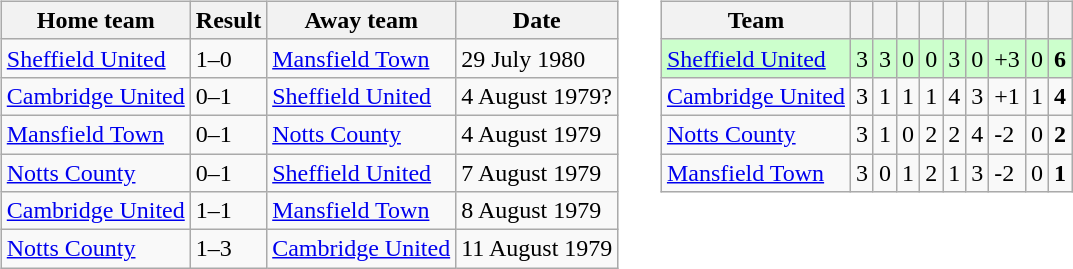<table>
<tr>
<td valign="top"><br><table class="wikitable">
<tr>
<th>Home team</th>
<th>Result</th>
<th>Away team</th>
<th>Date</th>
</tr>
<tr>
<td><a href='#'>Sheffield United</a></td>
<td>1–0</td>
<td><a href='#'>Mansfield Town</a></td>
<td>29 July 1980</td>
</tr>
<tr>
<td><a href='#'>Cambridge United</a></td>
<td>0–1</td>
<td><a href='#'>Sheffield United</a></td>
<td>4 August 1979?</td>
</tr>
<tr>
<td><a href='#'>Mansfield Town</a></td>
<td>0–1</td>
<td><a href='#'>Notts County</a></td>
<td>4 August 1979</td>
</tr>
<tr>
<td><a href='#'>Notts County</a></td>
<td>0–1</td>
<td><a href='#'>Sheffield United</a></td>
<td>7 August 1979</td>
</tr>
<tr>
<td><a href='#'>Cambridge United</a></td>
<td>1–1</td>
<td><a href='#'>Mansfield Town</a></td>
<td>8 August 1979</td>
</tr>
<tr>
<td><a href='#'>Notts County</a></td>
<td>1–3</td>
<td><a href='#'>Cambridge United</a></td>
<td>11 August 1979</td>
</tr>
</table>
</td>
<td> </td>
<td valign="top"><br><table class="wikitable">
<tr>
<th>Team</th>
<th></th>
<th></th>
<th></th>
<th></th>
<th></th>
<th></th>
<th></th>
<th></th>
<th></th>
</tr>
<tr bgcolor="#ccffcc">
<td align="left"><a href='#'>Sheffield United</a></td>
<td>3</td>
<td>3</td>
<td>0</td>
<td>0</td>
<td>3</td>
<td>0</td>
<td>+3</td>
<td>0</td>
<td><strong>6</strong></td>
</tr>
<tr>
<td align="left"><a href='#'>Cambridge United</a></td>
<td>3</td>
<td>1</td>
<td>1</td>
<td>1</td>
<td>4</td>
<td>3</td>
<td>+1</td>
<td>1</td>
<td><strong>4</strong></td>
</tr>
<tr>
<td align="left"><a href='#'>Notts County</a></td>
<td>3</td>
<td>1</td>
<td>0</td>
<td>2</td>
<td>2</td>
<td>4</td>
<td>-2</td>
<td>0</td>
<td><strong>2</strong></td>
</tr>
<tr>
<td align="left"><a href='#'>Mansfield Town</a></td>
<td>3</td>
<td>0</td>
<td>1</td>
<td>2</td>
<td>1</td>
<td>3</td>
<td>-2</td>
<td>0</td>
<td><strong>1</strong></td>
</tr>
</table>
</td>
</tr>
</table>
